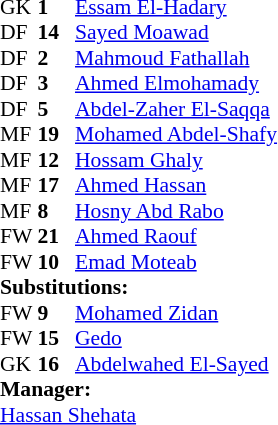<table style="font-size: 90%" cellspacing="0" cellpadding="0">
<tr>
<th width="25"></th>
<th width="25"></th>
</tr>
<tr>
<td>GK</td>
<td><strong>1</strong></td>
<td><a href='#'>Essam El-Hadary</a></td>
<td></td>
<td></td>
</tr>
<tr>
<td>DF</td>
<td><strong>14</strong></td>
<td><a href='#'>Sayed Moawad</a></td>
</tr>
<tr>
<td>DF</td>
<td><strong>2</strong></td>
<td><a href='#'>Mahmoud Fathallah</a></td>
<td></td>
</tr>
<tr>
<td>DF</td>
<td><strong>3</strong></td>
<td><a href='#'>Ahmed Elmohamady</a></td>
</tr>
<tr>
<td>DF</td>
<td><strong>5</strong></td>
<td><a href='#'>Abdel-Zaher El-Saqqa</a></td>
<td></td>
<td></td>
</tr>
<tr>
<td>MF</td>
<td><strong>19</strong></td>
<td><a href='#'>Mohamed Abdel-Shafy</a></td>
</tr>
<tr>
<td>MF</td>
<td><strong>12</strong></td>
<td><a href='#'>Hossam Ghaly</a></td>
</tr>
<tr>
<td>MF</td>
<td><strong>17</strong></td>
<td><a href='#'>Ahmed Hassan</a></td>
</tr>
<tr>
<td>MF</td>
<td><strong>8</strong></td>
<td><a href='#'>Hosny Abd Rabo</a></td>
</tr>
<tr>
<td>FW</td>
<td><strong>21</strong></td>
<td><a href='#'>Ahmed Raouf</a></td>
<td></td>
<td></td>
</tr>
<tr>
<td>FW</td>
<td><strong>10</strong></td>
<td><a href='#'>Emad Moteab</a></td>
</tr>
<tr>
<td colspan=3><strong>Substitutions:</strong></td>
</tr>
<tr>
<td>FW</td>
<td><strong>9</strong></td>
<td><a href='#'>Mohamed Zidan</a></td>
<td></td>
<td></td>
</tr>
<tr>
<td>FW</td>
<td><strong>15</strong></td>
<td><a href='#'>Gedo</a></td>
<td></td>
<td></td>
</tr>
<tr>
<td>GK</td>
<td><strong>16</strong></td>
<td><a href='#'>Abdelwahed El-Sayed</a></td>
<td></td>
<td></td>
</tr>
<tr>
<td colspan=3><strong>Manager:</strong></td>
</tr>
<tr>
<td colspan=3><a href='#'>Hassan Shehata</a></td>
</tr>
</table>
